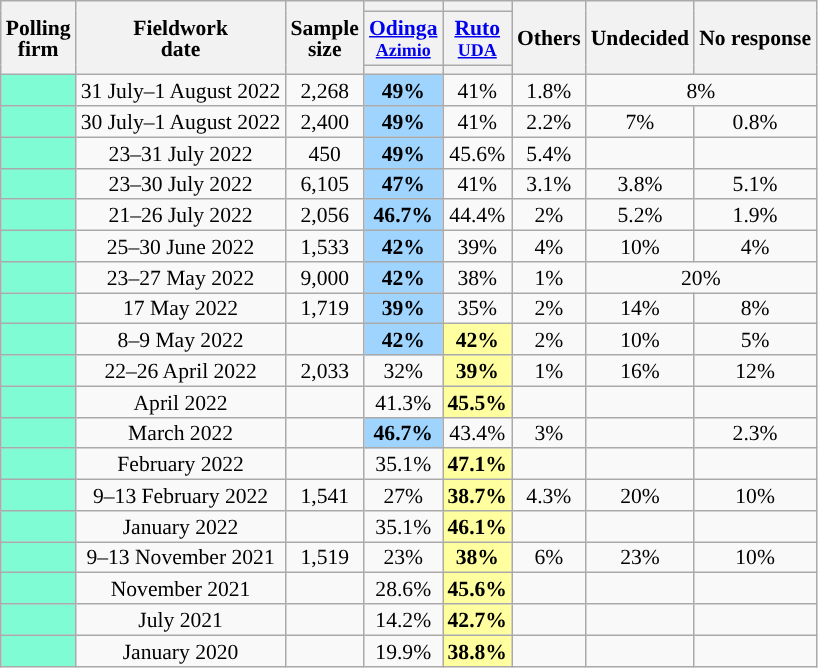<table class="wikitable" style="text-align:center;font-size:90%;line-height:14px;">
<tr>
<th rowspan="3">Polling<br>firm</th>
<th rowspan="3">Fieldwork<br>date</th>
<th rowspan="3">Sample<br>size</th>
<th></th>
<th></th>
<th rowspan="3">Others</th>
<th rowspan="3">Undecided</th>
<th rowspan="3">No response</th>
</tr>
<tr>
<th><a href='#'>Odinga</a><br><small><a href='#'>Azimio</a></small></th>
<th><a href='#'>Ruto</a><br><small><a href='#'>UDA</a></small></th>
</tr>
<tr>
<th style="background:"></th>
<th style="background:"></th>
</tr>
<tr>
<td style="background:#80fcd4;"></td>
<td>31 July–1 August 2022</td>
<td>2,268</td>
<td style="background:#9FD4FF;"><strong>49%</strong></td>
<td>41%</td>
<td>1.8%</td>
<td colspan=2>8%</td>
</tr>
<tr>
<td style="background:#80fcd4;"></td>
<td>30 July–1 August 2022</td>
<td>2,400</td>
<td style="background:#9FD4FF;"><strong>49%</strong></td>
<td>41%</td>
<td>2.2%</td>
<td>7%</td>
<td>0.8%</td>
</tr>
<tr>
<td style="background:#80fcd4;"></td>
<td>23–31 July 2022</td>
<td>450</td>
<td style="background:#9FD4FF;"><strong>49%</strong></td>
<td>45.6%</td>
<td>5.4%</td>
<td></td>
<td></td>
</tr>
<tr>
<td style="background:#80fcd4;"></td>
<td>23–30 July 2022</td>
<td>6,105</td>
<td style="background:#9FD4FF;"><strong>47%</strong></td>
<td>41%</td>
<td>3.1%</td>
<td>3.8%</td>
<td>5.1%</td>
</tr>
<tr>
<td style="background:#80fcd4;"></td>
<td>21–26 July 2022</td>
<td>2,056</td>
<td style="background:#9FD4FF;"><strong>46.7%</strong></td>
<td>44.4%</td>
<td>2%</td>
<td>5.2%</td>
<td>1.9%</td>
</tr>
<tr>
<td style="background:#80fcd4;"></td>
<td>25–30 June 2022</td>
<td>1,533</td>
<td style="background:#9FD4FF;"><strong>42%</strong></td>
<td>39%</td>
<td>4%</td>
<td>10%</td>
<td>4%</td>
</tr>
<tr>
<td style="background:#80fcd4;"></td>
<td>23–27 May 2022</td>
<td>9,000</td>
<td style="background:#9FD4FF;"><strong>42%</strong></td>
<td>38%</td>
<td>1%</td>
<td colspan=2>20%</td>
</tr>
<tr>
<td style="background:#80fcd4;"></td>
<td>17 May 2022</td>
<td>1,719</td>
<td style="background:#9FD4FF;"><strong>39%</strong></td>
<td>35%</td>
<td>2%</td>
<td>14%</td>
<td>8%</td>
</tr>
<tr>
<td style="background:#80fcd4;"></td>
<td>8–9 May 2022</td>
<td></td>
<td style="background:#9FD4FF;"><strong>42%</strong></td>
<td style="background:#FFFF9F;"><strong>42%</strong></td>
<td>2%</td>
<td>10%</td>
<td>5%</td>
</tr>
<tr>
<td style="background:#80fcd4;"></td>
<td>22–26 April 2022</td>
<td>2,033</td>
<td>32%</td>
<td style="background:#FFFF9F;"><strong>39%</strong></td>
<td>1%</td>
<td>16%</td>
<td>12%</td>
</tr>
<tr>
<td style="background:#80fcd4;"></td>
<td>April 2022</td>
<td></td>
<td>41.3%</td>
<td style="background:#FFFF9F;"><strong>45.5%</strong></td>
<td></td>
<td></td>
<td></td>
</tr>
<tr>
<td style="background:#80fcd4;"></td>
<td>March 2022</td>
<td></td>
<td style="background:#9FD4FF;"><strong>46.7%</strong></td>
<td>43.4%</td>
<td>3%</td>
<td></td>
<td>2.3%</td>
</tr>
<tr>
<td style="background:#80fcd4;"></td>
<td>February 2022</td>
<td></td>
<td>35.1%</td>
<td style="background:#FFFF9F;"><strong>47.1%</strong></td>
<td></td>
<td></td>
<td></td>
</tr>
<tr>
<td style="background:#80fcd4;"></td>
<td>9–13 February 2022</td>
<td>1,541</td>
<td>27%</td>
<td style="background:#FFFF9F;"><strong>38.7%</strong></td>
<td>4.3%</td>
<td>20%</td>
<td>10%</td>
</tr>
<tr>
<td style="background:#80fcd4;"></td>
<td>January 2022</td>
<td></td>
<td>35.1%</td>
<td style="background:#FFFF9F;"><strong>46.1%</strong></td>
<td></td>
<td></td>
<td></td>
</tr>
<tr>
<td style="background:#80fcd4;"></td>
<td>9–13 November 2021</td>
<td>1,519</td>
<td>23%</td>
<td style="background:#FFFF9F;"><strong>38%</strong></td>
<td>6%</td>
<td>23%</td>
<td>10%</td>
</tr>
<tr>
<td style="background:#80fcd4;"></td>
<td>November 2021</td>
<td></td>
<td>28.6%</td>
<td style="background:#FFFF9F;"><strong>45.6%</strong></td>
<td></td>
<td></td>
<td></td>
</tr>
<tr>
<td style="background:#80fcd4;"></td>
<td>July 2021</td>
<td></td>
<td>14.2%</td>
<td style="background:#FFFF9F;"><strong>42.7%</strong></td>
<td></td>
<td></td>
<td></td>
</tr>
<tr>
<td style="background:#80fcd4;"></td>
<td>January 2020</td>
<td></td>
<td>19.9%</td>
<td style="background:#FFFF9F;"><strong>38.8%</strong></td>
<td></td>
<td></td>
<td></td>
</tr>
</table>
